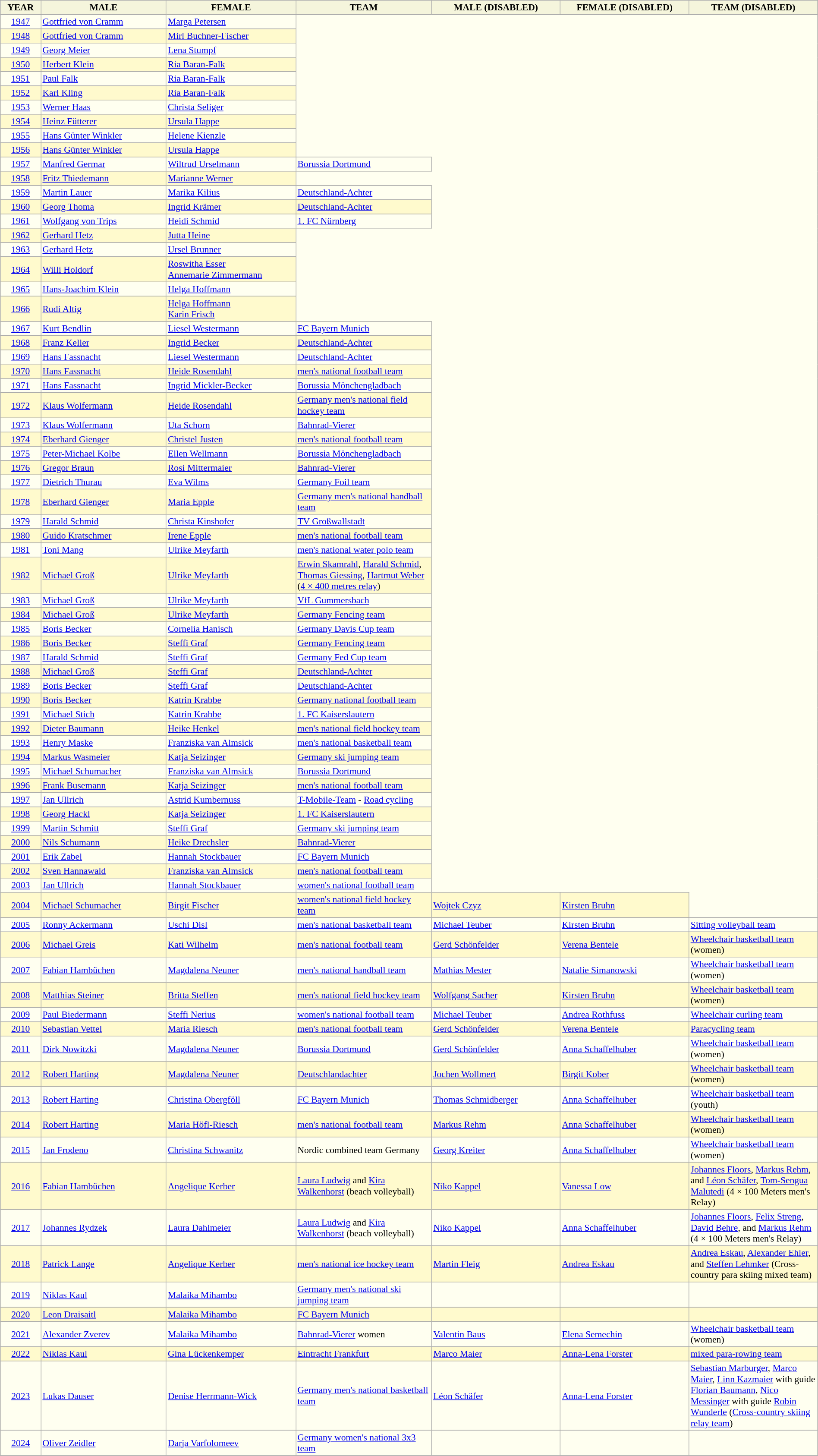<table border=1 align=center width=100% cellpadding=2 cellspacing=2 style="background: ivory; font-size: 90%; border: 1px #aaaaaa solid; border-collapse: collapse; clear:center">
<tr style="background:beige">
<th style="width: 5em">YEAR</th>
<th style="width: 20em">MALE</th>
<th style="width: 20em">FEMALE</th>
<th style="width: 20em">TEAM</th>
<th style="width: 20em">MALE (DISABLED)</th>
<th style="width: 20em">FEMALE (DISABLED)</th>
<th style="width: 20em">TEAM (DISABLED)</th>
</tr>
<tr>
<td align="center"><a href='#'>1947</a></td>
<td><a href='#'>Gottfried von Cramm</a></td>
<td><a href='#'>Marga Petersen</a></td>
</tr>
<tr style="background:lemonchiffon">
<td align="center"><a href='#'>1948</a></td>
<td><a href='#'>Gottfried von Cramm</a></td>
<td><a href='#'>Mirl Buchner-Fischer</a></td>
</tr>
<tr>
<td align="center"><a href='#'>1949</a></td>
<td><a href='#'>Georg Meier</a></td>
<td><a href='#'>Lena Stumpf</a></td>
</tr>
<tr style="background:lemonchiffon">
<td align="center"><a href='#'>1950</a></td>
<td><a href='#'>Herbert Klein</a></td>
<td><a href='#'>Ria Baran-Falk</a></td>
</tr>
<tr>
<td align="center"><a href='#'>1951</a></td>
<td><a href='#'>Paul Falk</a></td>
<td><a href='#'>Ria Baran-Falk</a></td>
</tr>
<tr style="background:lemonchiffon">
<td align="center"><a href='#'>1952</a></td>
<td><a href='#'>Karl Kling</a></td>
<td><a href='#'>Ria Baran-Falk</a></td>
</tr>
<tr>
<td align="center"><a href='#'>1953</a></td>
<td><a href='#'>Werner Haas</a></td>
<td><a href='#'>Christa Seliger</a></td>
</tr>
<tr style="background:lemonchiffon">
<td align="center"><a href='#'>1954</a></td>
<td><a href='#'>Heinz Fütterer</a></td>
<td><a href='#'>Ursula Happe</a></td>
</tr>
<tr>
<td align="center"><a href='#'>1955</a></td>
<td><a href='#'>Hans Günter Winkler</a></td>
<td><a href='#'>Helene Kienzle</a></td>
</tr>
<tr style="background:lemonchiffon">
<td align="center"><a href='#'>1956</a></td>
<td><a href='#'>Hans Günter Winkler</a></td>
<td><a href='#'>Ursula Happe</a></td>
</tr>
<tr>
<td align="center"><a href='#'>1957</a></td>
<td><a href='#'>Manfred Germar</a></td>
<td><a href='#'>Wiltrud Urselmann</a></td>
<td><a href='#'>Borussia Dortmund</a></td>
</tr>
<tr style="background:lemonchiffon">
<td align="center"><a href='#'>1958</a></td>
<td><a href='#'>Fritz Thiedemann</a></td>
<td><a href='#'>Marianne Werner</a></td>
</tr>
<tr>
<td align="center"><a href='#'>1959</a></td>
<td><a href='#'>Martin Lauer</a></td>
<td><a href='#'>Marika Kilius</a></td>
<td><a href='#'>Deutschland-Achter</a></td>
</tr>
<tr style="background:lemonchiffon">
<td align="center"><a href='#'>1960</a></td>
<td><a href='#'>Georg Thoma</a></td>
<td><a href='#'>Ingrid Krämer</a></td>
<td><a href='#'>Deutschland-Achter</a></td>
</tr>
<tr>
<td align="center"><a href='#'>1961</a></td>
<td><a href='#'>Wolfgang von Trips</a></td>
<td><a href='#'>Heidi Schmid</a></td>
<td><a href='#'>1. FC Nürnberg</a></td>
</tr>
<tr style="background:lemonchiffon">
<td align="center"><a href='#'>1962</a></td>
<td><a href='#'>Gerhard Hetz</a></td>
<td><a href='#'>Jutta Heine</a></td>
</tr>
<tr>
<td align="center"><a href='#'>1963</a></td>
<td><a href='#'>Gerhard Hetz</a></td>
<td><a href='#'>Ursel Brunner</a></td>
</tr>
<tr style="background:lemonchiffon">
<td align="center"><a href='#'>1964</a></td>
<td><a href='#'>Willi Holdorf</a></td>
<td><a href='#'>Roswitha Esser</a><br><a href='#'>Annemarie Zimmermann</a></td>
</tr>
<tr>
<td align="center"><a href='#'>1965</a></td>
<td><a href='#'>Hans-Joachim Klein</a></td>
<td><a href='#'>Helga Hoffmann</a></td>
</tr>
<tr style="background:lemonchiffon">
<td align="center"><a href='#'>1966</a></td>
<td><a href='#'>Rudi Altig</a></td>
<td><a href='#'>Helga Hoffmann</a><br><a href='#'>Karin Frisch</a></td>
</tr>
<tr>
<td align="center"><a href='#'>1967</a></td>
<td><a href='#'>Kurt Bendlin</a></td>
<td><a href='#'>Liesel Westermann</a></td>
<td><a href='#'>FC Bayern Munich</a></td>
</tr>
<tr style="background:lemonchiffon">
<td align="center"><a href='#'>1968</a></td>
<td><a href='#'>Franz Keller</a></td>
<td><a href='#'>Ingrid Becker</a></td>
<td><a href='#'>Deutschland-Achter</a></td>
</tr>
<tr>
<td align="center"><a href='#'>1969</a></td>
<td><a href='#'>Hans Fassnacht</a></td>
<td><a href='#'>Liesel Westermann</a></td>
<td><a href='#'>Deutschland-Achter</a></td>
</tr>
<tr style="background:lemonchiffon">
<td align="center"><a href='#'>1970</a></td>
<td><a href='#'>Hans Fassnacht</a></td>
<td><a href='#'>Heide Rosendahl</a></td>
<td><a href='#'>men's national football team</a></td>
</tr>
<tr>
<td align="center"><a href='#'>1971</a></td>
<td><a href='#'>Hans Fassnacht</a></td>
<td><a href='#'>Ingrid Mickler-Becker</a></td>
<td><a href='#'>Borussia Mönchengladbach</a></td>
</tr>
<tr style="background:lemonchiffon">
<td align="center"><a href='#'>1972</a></td>
<td><a href='#'>Klaus Wolfermann</a></td>
<td><a href='#'>Heide Rosendahl</a></td>
<td><a href='#'>Germany men's national field hockey team</a></td>
</tr>
<tr>
<td align="center"><a href='#'>1973</a></td>
<td><a href='#'>Klaus Wolfermann</a></td>
<td><a href='#'>Uta Schorn</a></td>
<td><a href='#'>Bahnrad-Vierer</a></td>
</tr>
<tr style="background:lemonchiffon">
<td align="center"><a href='#'>1974</a></td>
<td><a href='#'>Eberhard Gienger</a></td>
<td><a href='#'>Christel Justen</a></td>
<td><a href='#'>men's national football team</a></td>
</tr>
<tr>
<td align="center"><a href='#'>1975</a></td>
<td><a href='#'>Peter-Michael Kolbe</a></td>
<td><a href='#'>Ellen Wellmann</a></td>
<td><a href='#'>Borussia Mönchengladbach</a></td>
</tr>
<tr style="background:lemonchiffon">
<td align="center"><a href='#'>1976</a></td>
<td><a href='#'>Gregor Braun</a></td>
<td><a href='#'>Rosi Mittermaier</a></td>
<td><a href='#'>Bahnrad-Vierer</a></td>
</tr>
<tr>
<td align="center"><a href='#'>1977</a></td>
<td><a href='#'>Dietrich Thurau</a></td>
<td><a href='#'>Eva Wilms</a></td>
<td><a href='#'>Germany Foil team</a></td>
</tr>
<tr style="background:lemonchiffon">
<td align="center"><a href='#'>1978</a></td>
<td><a href='#'>Eberhard Gienger</a></td>
<td><a href='#'>Maria Epple</a></td>
<td><a href='#'>Germany men's national handball team</a></td>
</tr>
<tr>
<td align="center"><a href='#'>1979</a></td>
<td><a href='#'>Harald Schmid</a></td>
<td><a href='#'>Christa Kinshofer</a></td>
<td><a href='#'>TV Großwallstadt</a></td>
</tr>
<tr style="background:lemonchiffon">
<td align="center"><a href='#'>1980</a></td>
<td><a href='#'>Guido Kratschmer</a></td>
<td><a href='#'>Irene Epple</a></td>
<td><a href='#'>men's national football team</a></td>
</tr>
<tr>
<td align="center"><a href='#'>1981</a></td>
<td><a href='#'>Toni Mang</a></td>
<td><a href='#'>Ulrike Meyfarth</a></td>
<td><a href='#'>men's national water polo team</a></td>
</tr>
<tr style="background:lemonchiffon">
<td align="center"><a href='#'>1982</a></td>
<td><a href='#'>Michael Groß</a></td>
<td><a href='#'>Ulrike Meyfarth</a></td>
<td><a href='#'>Erwin Skamrahl</a>, <a href='#'>Harald Schmid</a>, <a href='#'>Thomas Giessing</a>, <a href='#'>Hartmut Weber</a> (<a href='#'>4 × 400 metres relay</a>)</td>
</tr>
<tr>
<td align="center"><a href='#'>1983</a></td>
<td><a href='#'>Michael Groß</a></td>
<td><a href='#'>Ulrike Meyfarth</a></td>
<td><a href='#'>VfL Gummersbach</a></td>
</tr>
<tr style="background:lemonchiffon">
<td align="center"><a href='#'>1984</a></td>
<td><a href='#'>Michael Groß</a></td>
<td><a href='#'>Ulrike Meyfarth</a></td>
<td><a href='#'>Germany Fencing team</a></td>
</tr>
<tr>
<td align="center"><a href='#'>1985</a></td>
<td><a href='#'>Boris Becker</a></td>
<td><a href='#'>Cornelia Hanisch</a></td>
<td><a href='#'>Germany Davis Cup team</a></td>
</tr>
<tr style="background:lemonchiffon">
<td align="center"><a href='#'>1986</a></td>
<td><a href='#'>Boris Becker</a></td>
<td><a href='#'>Steffi Graf</a></td>
<td><a href='#'>Germany Fencing team</a></td>
</tr>
<tr>
<td align="center"><a href='#'>1987</a></td>
<td><a href='#'>Harald Schmid</a></td>
<td><a href='#'>Steffi Graf</a></td>
<td><a href='#'>Germany Fed Cup team</a></td>
</tr>
<tr style="background:lemonchiffon">
<td align="center"><a href='#'>1988</a></td>
<td><a href='#'>Michael Groß</a></td>
<td><a href='#'>Steffi Graf</a></td>
<td><a href='#'>Deutschland-Achter</a></td>
</tr>
<tr>
<td align="center"><a href='#'>1989</a></td>
<td><a href='#'>Boris Becker</a></td>
<td><a href='#'>Steffi Graf</a></td>
<td><a href='#'>Deutschland-Achter</a></td>
</tr>
<tr style="background:lemonchiffon">
<td align="center"><a href='#'>1990</a></td>
<td><a href='#'>Boris Becker</a></td>
<td><a href='#'>Katrin Krabbe</a></td>
<td><a href='#'>Germany national football team</a></td>
</tr>
<tr>
<td align="center"><a href='#'>1991</a></td>
<td><a href='#'>Michael Stich</a></td>
<td><a href='#'>Katrin Krabbe</a></td>
<td><a href='#'>1. FC Kaiserslautern</a></td>
</tr>
<tr style="background:lemonchiffon">
<td align="center"><a href='#'>1992</a></td>
<td><a href='#'>Dieter Baumann</a></td>
<td><a href='#'>Heike Henkel</a></td>
<td><a href='#'>men's national field hockey team</a></td>
</tr>
<tr>
<td align="center"><a href='#'>1993</a></td>
<td><a href='#'>Henry Maske</a></td>
<td><a href='#'>Franziska van Almsick</a></td>
<td><a href='#'>men's national basketball team</a></td>
</tr>
<tr style="background:lemonchiffon">
<td align="center"><a href='#'>1994</a></td>
<td><a href='#'>Markus Wasmeier</a></td>
<td><a href='#'>Katja Seizinger</a></td>
<td><a href='#'>Germany ski jumping team</a></td>
</tr>
<tr>
<td align="center"><a href='#'>1995</a></td>
<td><a href='#'>Michael Schumacher</a></td>
<td><a href='#'>Franziska van Almsick</a></td>
<td><a href='#'>Borussia Dortmund</a></td>
</tr>
<tr style="background:lemonchiffon">
<td align="center"><a href='#'>1996</a></td>
<td><a href='#'>Frank Busemann</a></td>
<td><a href='#'>Katja Seizinger</a></td>
<td><a href='#'>men's national football team</a></td>
</tr>
<tr>
<td align="center"><a href='#'>1997</a></td>
<td><a href='#'>Jan Ullrich</a></td>
<td><a href='#'>Astrid Kumbernuss</a></td>
<td><a href='#'>T-Mobile-Team</a> - <a href='#'>Road cycling</a></td>
</tr>
<tr style="background:lemonchiffon">
<td align="center"><a href='#'>1998</a></td>
<td><a href='#'>Georg Hackl</a></td>
<td><a href='#'>Katja Seizinger</a></td>
<td><a href='#'>1. FC Kaiserslautern</a></td>
</tr>
<tr>
<td align="center"><a href='#'>1999</a></td>
<td><a href='#'>Martin Schmitt</a></td>
<td><a href='#'>Steffi Graf</a></td>
<td><a href='#'>Germany ski jumping team</a></td>
</tr>
<tr style="background:lemonchiffon">
<td align="center"><a href='#'>2000</a></td>
<td><a href='#'>Nils Schumann</a></td>
<td><a href='#'>Heike Drechsler</a></td>
<td><a href='#'>Bahnrad-Vierer</a></td>
</tr>
<tr>
<td align="center"><a href='#'>2001</a></td>
<td><a href='#'>Erik Zabel</a></td>
<td><a href='#'>Hannah Stockbauer</a></td>
<td><a href='#'>FC Bayern Munich</a></td>
</tr>
<tr style="background:lemonchiffon">
<td align="center"><a href='#'>2002</a></td>
<td><a href='#'>Sven Hannawald</a></td>
<td><a href='#'>Franziska van Almsick</a></td>
<td><a href='#'>men's national football team</a></td>
</tr>
<tr>
<td align="center"><a href='#'>2003</a></td>
<td><a href='#'>Jan Ullrich</a></td>
<td><a href='#'>Hannah Stockbauer</a></td>
<td><a href='#'>women's national football team</a></td>
</tr>
<tr style="background:lemonchiffon">
<td align="center"><a href='#'>2004</a></td>
<td><a href='#'>Michael Schumacher</a></td>
<td><a href='#'>Birgit Fischer</a></td>
<td><a href='#'>women's national field hockey team</a></td>
<td><a href='#'>Wojtek Czyz</a></td>
<td><a href='#'>Kirsten Bruhn</a></td>
</tr>
<tr>
<td align="center"><a href='#'>2005</a></td>
<td><a href='#'>Ronny Ackermann</a></td>
<td><a href='#'>Uschi Disl</a></td>
<td><a href='#'>men's national basketball team</a></td>
<td><a href='#'>Michael Teuber</a></td>
<td><a href='#'>Kirsten Bruhn</a></td>
<td><a href='#'>Sitting volleyball team</a></td>
</tr>
<tr style="background:lemonchiffon">
<td align="center"><a href='#'>2006</a></td>
<td><a href='#'>Michael Greis</a></td>
<td><a href='#'>Kati Wilhelm</a></td>
<td><a href='#'>men's national football team</a></td>
<td><a href='#'>Gerd Schönfelder</a></td>
<td><a href='#'>Verena Bentele</a></td>
<td><a href='#'>Wheelchair basketball team</a> (women)</td>
</tr>
<tr>
<td align="center"><a href='#'>2007</a></td>
<td><a href='#'>Fabian Hambüchen</a></td>
<td><a href='#'>Magdalena Neuner</a></td>
<td><a href='#'>men's national handball team</a></td>
<td><a href='#'>Mathias Mester</a></td>
<td><a href='#'>Natalie Simanowski</a></td>
<td><a href='#'>Wheelchair basketball team</a> (women)</td>
</tr>
<tr style="background:lemonchiffon">
<td align="center"><a href='#'>2008</a></td>
<td><a href='#'>Matthias Steiner</a></td>
<td><a href='#'>Britta Steffen</a></td>
<td><a href='#'>men's national field hockey team</a></td>
<td><a href='#'>Wolfgang Sacher</a></td>
<td><a href='#'>Kirsten Bruhn</a></td>
<td><a href='#'>Wheelchair basketball team</a> (women)</td>
</tr>
<tr>
<td align="center"><a href='#'>2009</a></td>
<td><a href='#'>Paul Biedermann</a></td>
<td><a href='#'>Steffi Nerius</a></td>
<td><a href='#'>women's national football team</a></td>
<td><a href='#'>Michael Teuber</a></td>
<td><a href='#'>Andrea Rothfuss</a></td>
<td><a href='#'>Wheelchair curling team</a></td>
</tr>
<tr style="background:lemonchiffon">
<td align="center"><a href='#'>2010</a></td>
<td><a href='#'>Sebastian Vettel</a></td>
<td><a href='#'>Maria Riesch</a></td>
<td><a href='#'>men's national football team</a></td>
<td><a href='#'>Gerd Schönfelder</a></td>
<td><a href='#'>Verena Bentele</a></td>
<td><a href='#'>Paracycling team</a></td>
</tr>
<tr>
<td align="center"><a href='#'>2011</a></td>
<td><a href='#'>Dirk Nowitzki</a></td>
<td><a href='#'>Magdalena Neuner</a></td>
<td><a href='#'>Borussia Dortmund</a></td>
<td><a href='#'>Gerd Schönfelder</a></td>
<td><a href='#'>Anna Schaffelhuber</a></td>
<td><a href='#'>Wheelchair basketball team</a> (women)</td>
</tr>
<tr style="background:lemonchiffon">
<td align="center"><a href='#'>2012</a></td>
<td><a href='#'>Robert Harting</a></td>
<td><a href='#'>Magdalena Neuner</a></td>
<td><a href='#'>Deutschlandachter</a></td>
<td><a href='#'>Jochen Wollmert</a></td>
<td><a href='#'>Birgit Kober</a></td>
<td><a href='#'>Wheelchair basketball team</a> (women)</td>
</tr>
<tr>
<td align="center"><a href='#'>2013</a></td>
<td><a href='#'>Robert Harting</a></td>
<td><a href='#'>Christina Obergföll</a></td>
<td><a href='#'>FC Bayern Munich</a></td>
<td><a href='#'>Thomas Schmidberger</a></td>
<td><a href='#'>Anna Schaffelhuber</a></td>
<td><a href='#'>Wheelchair basketball team</a> (youth)</td>
</tr>
<tr style="background:lemonchiffon">
<td align="center"><a href='#'>2014</a></td>
<td><a href='#'>Robert Harting</a></td>
<td><a href='#'>Maria Höfl-Riesch</a></td>
<td><a href='#'>men's national football team</a></td>
<td><a href='#'>Markus Rehm</a></td>
<td><a href='#'>Anna Schaffelhuber</a></td>
<td><a href='#'>Wheelchair basketball team</a> (women)</td>
</tr>
<tr>
<td align="center"><a href='#'>2015</a></td>
<td><a href='#'>Jan Frodeno</a></td>
<td><a href='#'>Christina Schwanitz</a></td>
<td>Nordic combined team Germany</td>
<td><a href='#'>Georg Kreiter</a></td>
<td><a href='#'>Anna Schaffelhuber</a></td>
<td><a href='#'>Wheelchair basketball team</a> (women)</td>
</tr>
<tr style="background:lemonchiffon">
<td align="center"><a href='#'>2016</a></td>
<td><a href='#'>Fabian Hambüchen</a></td>
<td><a href='#'>Angelique Kerber</a></td>
<td><a href='#'>Laura Ludwig</a> and <a href='#'>Kira Walkenhorst</a> (beach volleyball)</td>
<td><a href='#'>Niko Kappel</a></td>
<td><a href='#'>Vanessa Low</a></td>
<td><a href='#'>Johannes Floors</a>, <a href='#'>Markus Rehm</a>, and <a href='#'>Léon Schäfer</a>, <a href='#'>Tom-Sengua Malutedi</a> (4 × 100 Meters men's Relay)</td>
</tr>
<tr>
<td align="center"><a href='#'>2017</a></td>
<td><a href='#'>Johannes Rydzek</a></td>
<td><a href='#'>Laura Dahlmeier</a></td>
<td><a href='#'>Laura Ludwig</a> and <a href='#'>Kira Walkenhorst</a> (beach volleyball)</td>
<td><a href='#'>Niko Kappel</a></td>
<td><a href='#'>Anna Schaffelhuber</a></td>
<td><a href='#'>Johannes Floors</a>, <a href='#'>Felix Streng</a>, <a href='#'>David Behre</a>, and <a href='#'>Markus Rehm</a> (4 × 100 Meters men's Relay)</td>
</tr>
<tr style="background:lemonchiffon">
<td align="center"><a href='#'>2018</a></td>
<td><a href='#'>Patrick Lange</a></td>
<td><a href='#'>Angelique Kerber</a></td>
<td><a href='#'>men's national ice hockey team</a></td>
<td><a href='#'>Martin Fleig</a></td>
<td><a href='#'>Andrea Eskau</a></td>
<td><a href='#'>Andrea Eskau</a>, <a href='#'>Alexander Ehler</a>, and <a href='#'>Steffen Lehmker</a> (Cross-country para skiing mixed team)</td>
</tr>
<tr>
<td align="center"><a href='#'>2019</a></td>
<td><a href='#'>Niklas Kaul</a></td>
<td><a href='#'>Malaika Mihambo</a></td>
<td><a href='#'>Germany men's national ski jumping team</a></td>
<td></td>
<td></td>
<td></td>
</tr>
<tr style="background:lemonchiffon">
<td align="center"><a href='#'>2020</a></td>
<td><a href='#'>Leon Draisaitl</a></td>
<td><a href='#'>Malaika Mihambo</a></td>
<td><a href='#'>FC Bayern Munich</a></td>
<td></td>
<td></td>
<td></td>
</tr>
<tr>
<td align="center"><a href='#'>2021</a></td>
<td><a href='#'>Alexander Zverev</a></td>
<td><a href='#'>Malaika Mihambo</a></td>
<td><a href='#'>Bahnrad-Vierer</a> women</td>
<td><a href='#'>Valentin Baus</a></td>
<td><a href='#'>Elena Semechin</a></td>
<td><a href='#'>Wheelchair basketball team</a> (women)</td>
</tr>
<tr style="background:lemonchiffon">
<td align="center"><a href='#'>2022</a></td>
<td><a href='#'>Niklas Kaul</a></td>
<td><a href='#'>Gina Lückenkemper</a></td>
<td><a href='#'>Eintracht Frankfurt</a></td>
<td><a href='#'>Marco Maier</a></td>
<td><a href='#'>Anna-Lena Forster</a></td>
<td><a href='#'>mixed para-rowing team</a></td>
</tr>
<tr>
<td align="center"><a href='#'>2023</a></td>
<td><a href='#'>Lukas Dauser</a></td>
<td><a href='#'>Denise Herrmann-Wick</a></td>
<td><a href='#'>Germany men's national basketball team</a></td>
<td><a href='#'>Léon Schäfer</a></td>
<td><a href='#'>Anna-Lena Forster</a></td>
<td><a href='#'>Sebastian Marburger</a>, <a href='#'>Marco Maier</a>, <a href='#'>Linn Kazmaier</a> with guide <a href='#'>Florian Baumann</a>, <a href='#'>Nico Messinger</a> with guide <a href='#'>Robin Wunderle</a> (<a href='#'>Cross-country skiing relay team</a>)</td>
</tr>
<tr>
<td align="center"><a href='#'>2024</a></td>
<td><a href='#'>Oliver Zeidler</a></td>
<td><a href='#'>Darja Varfolomeev</a></td>
<td><a href='#'>Germany women's national 3x3 team</a></td>
<td></td>
<td></td>
<td></td>
</tr>
</table>
